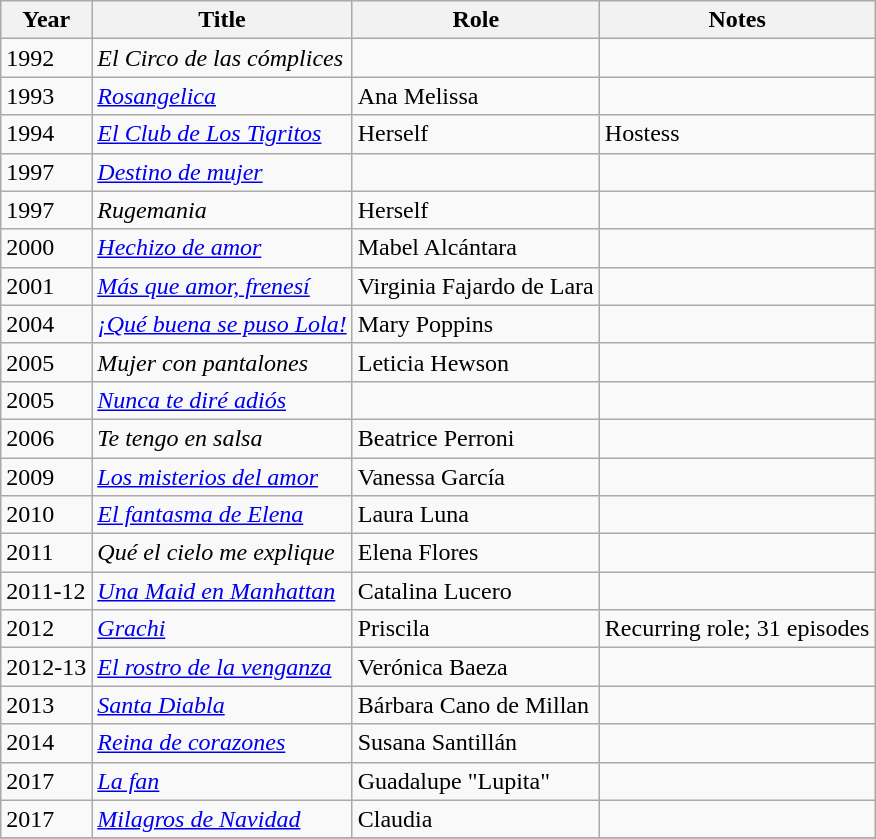<table class="wikitable sortable">
<tr>
<th>Year</th>
<th>Title</th>
<th>Role</th>
<th>Notes</th>
</tr>
<tr>
<td>1992</td>
<td><em>El Circo de las cómplices</em></td>
<td></td>
<td></td>
</tr>
<tr>
<td>1993</td>
<td><em><a href='#'>Rosangelica</a></em></td>
<td>Ana Melissa</td>
<td></td>
</tr>
<tr>
<td>1994</td>
<td><em><a href='#'>El Club de Los Tigritos</a></em></td>
<td>Herself</td>
<td>Hostess</td>
</tr>
<tr>
<td>1997</td>
<td><em><a href='#'>Destino de mujer</a></em></td>
<td></td>
<td></td>
</tr>
<tr>
<td>1997</td>
<td><em>Rugemania</em></td>
<td>Herself</td>
<td></td>
</tr>
<tr>
<td>2000</td>
<td><em><a href='#'>Hechizo de amor</a></em></td>
<td>Mabel Alcántara</td>
<td></td>
</tr>
<tr>
<td>2001</td>
<td><em><a href='#'>Más que amor, frenesí</a></em></td>
<td>Virginia Fajardo de Lara</td>
<td></td>
</tr>
<tr>
<td>2004</td>
<td><em><a href='#'>¡Qué buena se puso Lola!</a></em></td>
<td>Mary Poppins</td>
<td></td>
</tr>
<tr>
<td>2005</td>
<td><em>Mujer con pantalones</em></td>
<td>Leticia Hewson</td>
<td></td>
</tr>
<tr>
<td>2005</td>
<td><em><a href='#'>Nunca te diré adiós</a></em></td>
<td></td>
<td></td>
</tr>
<tr>
<td>2006</td>
<td><em>Te tengo en salsa</em></td>
<td>Beatrice Perroni</td>
<td></td>
</tr>
<tr>
<td>2009</td>
<td><em><a href='#'>Los misterios del amor</a></em></td>
<td>Vanessa García</td>
<td></td>
</tr>
<tr>
<td>2010</td>
<td><em><a href='#'>El fantasma de Elena</a></em></td>
<td>Laura Luna</td>
<td></td>
</tr>
<tr>
<td>2011</td>
<td><em>Qué el cielo me explique</em></td>
<td>Elena Flores</td>
<td></td>
</tr>
<tr>
<td>2011-12</td>
<td><em><a href='#'>Una Maid en Manhattan</a></em></td>
<td>Catalina Lucero</td>
<td></td>
</tr>
<tr>
<td>2012</td>
<td><em><a href='#'>Grachi</a></em></td>
<td>Priscila</td>
<td>Recurring role; 31 episodes</td>
</tr>
<tr>
<td>2012-13</td>
<td><em><a href='#'>El rostro de la venganza</a></em></td>
<td>Verónica Baeza</td>
<td></td>
</tr>
<tr>
<td>2013</td>
<td><em><a href='#'>Santa Diabla</a></em></td>
<td>Bárbara Cano de Millan</td>
<td></td>
</tr>
<tr>
<td>2014</td>
<td><em><a href='#'>Reina de corazones</a></em></td>
<td>Susana Santillán</td>
<td></td>
</tr>
<tr>
<td>2017</td>
<td><em><a href='#'>La fan</a></em></td>
<td>Guadalupe "Lupita"</td>
<td></td>
</tr>
<tr>
<td>2017</td>
<td><em><a href='#'>Milagros de Navidad</a></em></td>
<td>Claudia</td>
<td></td>
</tr>
<tr>
</tr>
</table>
